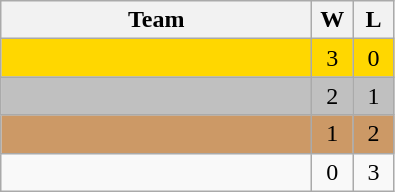<table class="wikitable" style="text-align:center;">
<tr>
<th width=200px>Team</th>
<th width=20px>W</th>
<th width=20px>L</th>
</tr>
<tr bgcolor="gold">
<td align=left></td>
<td>3</td>
<td>0</td>
</tr>
<tr bgcolor="silver">
<td align=left></td>
<td>2</td>
<td>1</td>
</tr>
<tr bgcolor="CC9966">
<td align=left></td>
<td>1</td>
<td>2</td>
</tr>
<tr>
<td align=left></td>
<td>0</td>
<td>3</td>
</tr>
</table>
